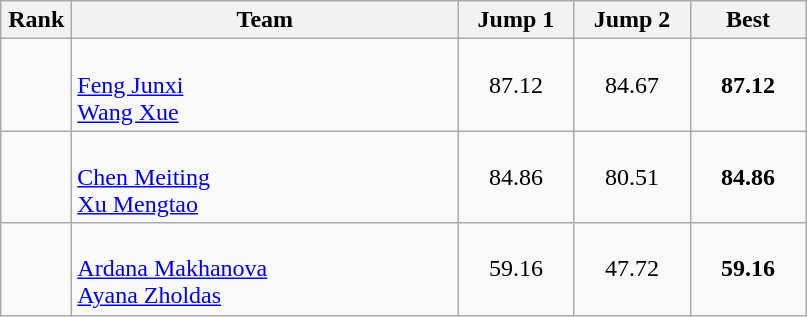<table class=wikitable style="text-align:center">
<tr>
<th width=40>Rank</th>
<th width=250>Team</th>
<th width=70>Jump 1</th>
<th width=70>Jump 2</th>
<th width=70>Best</th>
</tr>
<tr>
<td></td>
<td align=left><br><a href='#'>Feng Junxi</a><br><a href='#'>Wang Xue</a></td>
<td>87.12</td>
<td>84.67</td>
<td><strong>87.12</strong></td>
</tr>
<tr>
<td></td>
<td align=left><br><a href='#'>Chen Meiting</a><br><a href='#'>Xu Mengtao</a></td>
<td>84.86</td>
<td>80.51</td>
<td><strong>84.86</strong></td>
</tr>
<tr>
<td></td>
<td align=left><br><a href='#'>Ardana Makhanova</a><br><a href='#'>Ayana Zholdas</a></td>
<td>59.16</td>
<td>47.72</td>
<td><strong>59.16</strong></td>
</tr>
</table>
